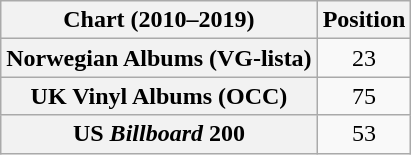<table class="wikitable plainrowheaders" style="text-align:center">
<tr>
<th scope="col">Chart (2010–2019)</th>
<th scope="col">Position</th>
</tr>
<tr>
<th scope="row">Norwegian Albums (VG-lista)</th>
<td>23</td>
</tr>
<tr>
<th scope="row">UK Vinyl Albums (OCC)</th>
<td align="center">75</td>
</tr>
<tr>
<th scope="row">US <em>Billboard</em> 200</th>
<td>53</td>
</tr>
</table>
